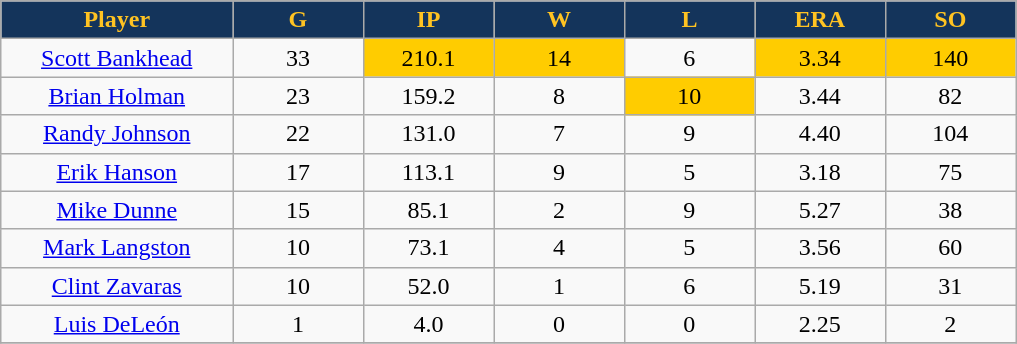<table class="wikitable sortable">
<tr>
<th style="background:#14345B;color:#ffc322;" width="16%">Player</th>
<th style="background:#14345B;color:#ffc322;" width="9%">G</th>
<th style="background:#14345B;color:#ffc322;" width="9%">IP</th>
<th style="background:#14345B;color:#ffc322;" width="9%">W</th>
<th style="background:#14345B;color:#ffc322;" width="9%">L</th>
<th style="background:#14345B;color:#ffc322;" width="9%">ERA</th>
<th style="background:#14345B;color:#ffc322;" width="9%">SO</th>
</tr>
<tr align="center">
<td><a href='#'>Scott Bankhead</a></td>
<td>33</td>
<td bgcolor="FFCC00">210.1</td>
<td bgcolor="FFCC00">14</td>
<td>6</td>
<td bgcolor="FFCC00">3.34</td>
<td bgcolor="FFCC00">140</td>
</tr>
<tr align=center>
<td><a href='#'>Brian Holman</a></td>
<td>23</td>
<td>159.2</td>
<td>8</td>
<td bgcolor="FFCC00">10</td>
<td>3.44</td>
<td>82</td>
</tr>
<tr align=center>
<td><a href='#'>Randy Johnson</a></td>
<td>22</td>
<td>131.0</td>
<td>7</td>
<td>9</td>
<td>4.40</td>
<td>104</td>
</tr>
<tr align=center>
<td><a href='#'>Erik Hanson</a></td>
<td>17</td>
<td>113.1</td>
<td>9</td>
<td>5</td>
<td>3.18</td>
<td>75</td>
</tr>
<tr align=center>
<td><a href='#'>Mike Dunne</a></td>
<td>15</td>
<td>85.1</td>
<td>2</td>
<td>9</td>
<td>5.27</td>
<td>38</td>
</tr>
<tr align=center>
<td><a href='#'>Mark Langston</a></td>
<td>10</td>
<td>73.1</td>
<td>4</td>
<td>5</td>
<td>3.56</td>
<td>60</td>
</tr>
<tr align=center>
<td><a href='#'>Clint Zavaras</a></td>
<td>10</td>
<td>52.0</td>
<td>1</td>
<td>6</td>
<td>5.19</td>
<td>31</td>
</tr>
<tr align=center>
<td><a href='#'>Luis DeLeón</a></td>
<td>1</td>
<td>4.0</td>
<td>0</td>
<td>0</td>
<td>2.25</td>
<td>2</td>
</tr>
<tr align="center">
</tr>
</table>
